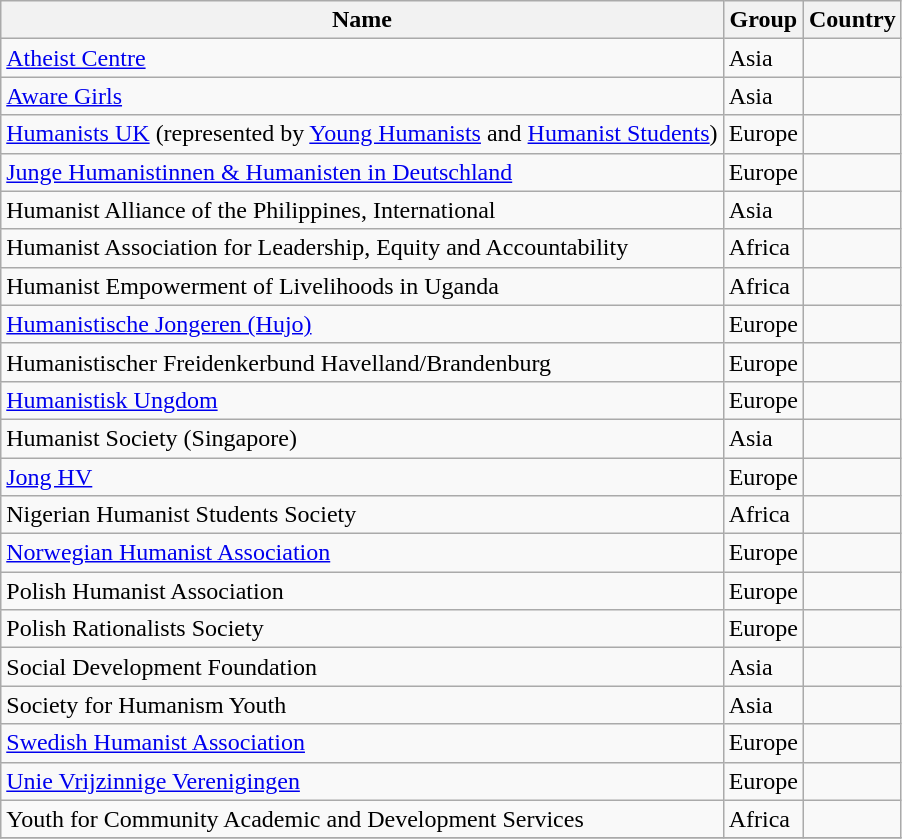<table class="wikitable sortable">
<tr>
<th>Name</th>
<th>Group</th>
<th>Country</th>
</tr>
<tr>
<td><a href='#'>Atheist Centre</a></td>
<td>Asia</td>
<td></td>
</tr>
<tr>
<td><a href='#'>Aware Girls</a></td>
<td>Asia</td>
<td></td>
</tr>
<tr>
<td><a href='#'>Humanists UK</a> (represented by <a href='#'>Young Humanists</a> and <a href='#'>Humanist Students</a>)</td>
<td>Europe</td>
<td></td>
</tr>
<tr>
<td><a href='#'>Junge Humanistinnen & Humanisten in Deutschland</a></td>
<td>Europe</td>
<td></td>
</tr>
<tr>
<td>Humanist Alliance of the Philippines, International</td>
<td>Asia</td>
<td></td>
</tr>
<tr>
<td>Humanist Association for Leadership, Equity and Accountability</td>
<td>Africa</td>
<td></td>
</tr>
<tr>
<td>Humanist Empowerment of Livelihoods in Uganda</td>
<td>Africa</td>
<td></td>
</tr>
<tr>
<td><a href='#'>Humanistische Jongeren (Hujo)</a></td>
<td>Europe</td>
<td></td>
</tr>
<tr>
<td>Humanistischer Freidenkerbund Havelland/Brandenburg</td>
<td>Europe</td>
<td></td>
</tr>
<tr>
<td><a href='#'>Humanistisk Ungdom</a></td>
<td>Europe</td>
<td></td>
</tr>
<tr>
<td>Humanist Society (Singapore)</td>
<td>Asia</td>
<td></td>
</tr>
<tr>
<td><a href='#'>Jong HV</a></td>
<td>Europe</td>
<td></td>
</tr>
<tr>
<td>Nigerian Humanist Students Society</td>
<td>Africa</td>
<td></td>
</tr>
<tr>
<td><a href='#'>Norwegian Humanist Association</a></td>
<td>Europe</td>
<td></td>
</tr>
<tr>
<td>Polish Humanist Association</td>
<td>Europe</td>
<td></td>
</tr>
<tr>
<td>Polish Rationalists Society</td>
<td>Europe</td>
<td></td>
</tr>
<tr>
<td>Social Development Foundation</td>
<td>Asia</td>
<td></td>
</tr>
<tr>
<td>Society for Humanism Youth</td>
<td>Asia</td>
<td></td>
</tr>
<tr>
<td><a href='#'>Swedish Humanist Association</a></td>
<td>Europe</td>
<td></td>
</tr>
<tr>
<td><a href='#'>Unie Vrijzinnige Verenigingen</a></td>
<td>Europe</td>
<td></td>
</tr>
<tr>
<td>Youth for Community Academic and Development Services</td>
<td>Africa</td>
<td></td>
</tr>
<tr>
</tr>
</table>
